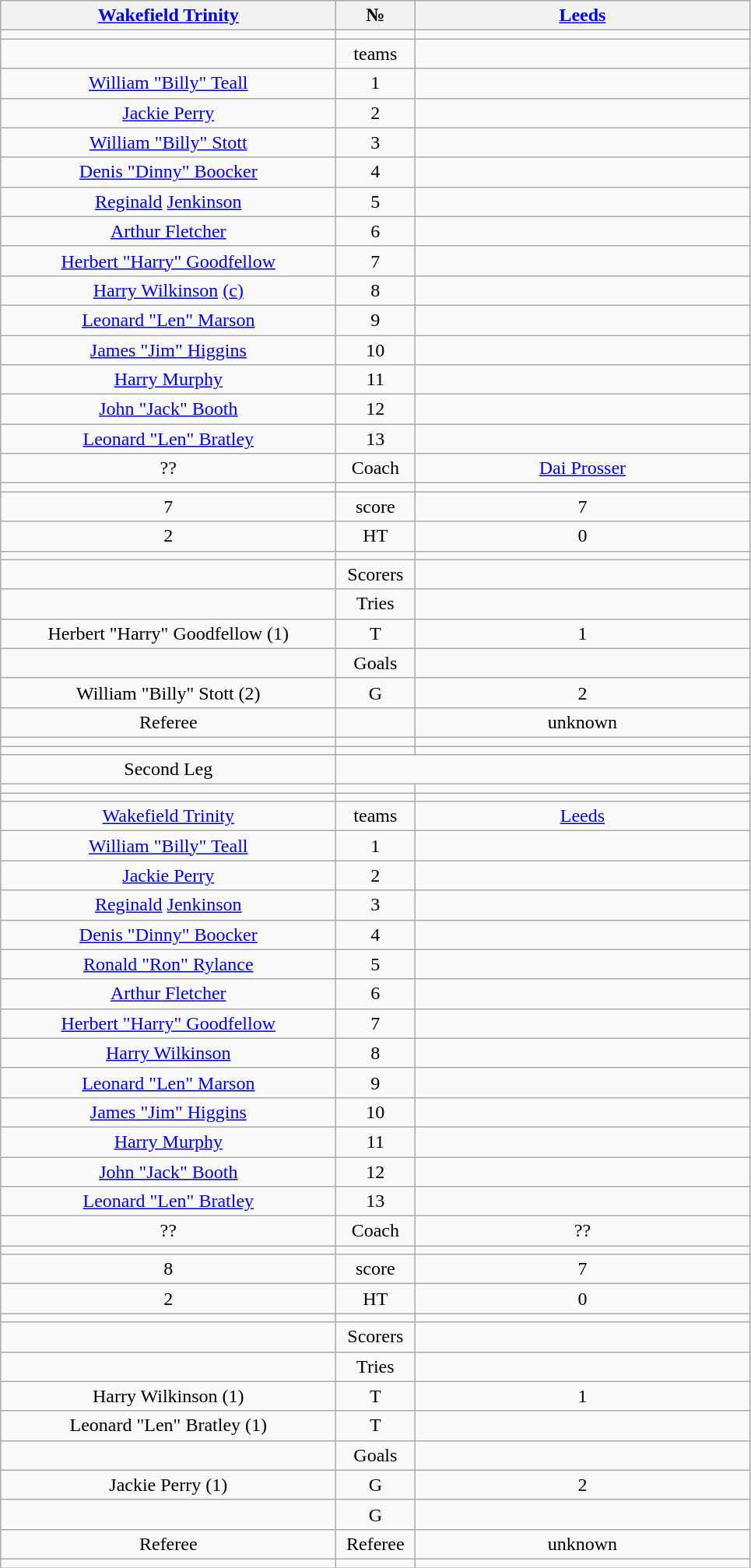<table class="wikitable" style="text-align:center;">
<tr>
<th width=280 abbr=winner><a href='#'>Wakefield Trinity</a></th>
<th width=60 abbr="Number">№</th>
<th width=280 abbr=runner-up><a href='#'>Leeds</a></th>
</tr>
<tr>
<td></td>
<td></td>
<td></td>
</tr>
<tr>
<td></td>
<td>teams</td>
<td></td>
</tr>
<tr>
<td><a href='#'>William "Billy" Teall</a></td>
<td>1</td>
<td></td>
</tr>
<tr>
<td><a href='#'>Jackie Perry</a></td>
<td>2</td>
<td></td>
</tr>
<tr>
<td><a href='#'>William "Billy" Stott</a></td>
<td>3</td>
<td></td>
</tr>
<tr>
<td><a href='#'>Denis "Dinny" Boocker</a></td>
<td>4</td>
<td></td>
</tr>
<tr>
<td><a href='#'>Reginald</a> <a href='#'>Jenkinson</a></td>
<td>5</td>
<td></td>
</tr>
<tr>
<td><a href='#'>Arthur Fletcher</a></td>
<td>6</td>
<td></td>
</tr>
<tr>
<td><a href='#'>Herbert "Harry" Goodfellow</a></td>
<td>7</td>
<td></td>
</tr>
<tr>
<td><a href='#'>Harry Wilkinson</a> <a href='#'>(c)</a></td>
<td>8</td>
<td></td>
</tr>
<tr>
<td><a href='#'>Leonard "Len" Marson</a></td>
<td>9</td>
<td></td>
</tr>
<tr>
<td><a href='#'>James "Jim" Higgins</a></td>
<td>10</td>
<td></td>
</tr>
<tr>
<td><a href='#'>Harry Murphy</a></td>
<td>11</td>
<td></td>
</tr>
<tr>
<td><a href='#'>John "Jack" Booth</a></td>
<td>12</td>
<td></td>
</tr>
<tr>
<td><a href='#'>Leonard "Len" Bratley</a></td>
<td>13</td>
<td></td>
</tr>
<tr>
<td>??</td>
<td>Coach</td>
<td><a href='#'>Dai Prosser</a></td>
</tr>
<tr>
<td></td>
<td></td>
<td></td>
</tr>
<tr>
<td>7</td>
<td>score</td>
<td>7</td>
</tr>
<tr>
<td>2</td>
<td>HT</td>
<td>0</td>
</tr>
<tr>
<td></td>
<td></td>
<td></td>
</tr>
<tr>
<td></td>
<td>Scorers</td>
<td></td>
</tr>
<tr>
<td></td>
<td>Tries</td>
<td></td>
</tr>
<tr>
<td>Herbert "Harry" Goodfellow (1)</td>
<td>T</td>
<td>1</td>
</tr>
<tr>
<td></td>
<td>Goals</td>
<td></td>
</tr>
<tr>
<td>William "Billy" Stott (2)</td>
<td>G</td>
<td>2</td>
</tr>
<tr>
<td>Referee</td>
<td></td>
<td>unknown</td>
</tr>
<tr>
<td></td>
<td></td>
<td></td>
</tr>
<tr>
<td></td>
<td></td>
<td></td>
</tr>
<tr>
<td>Second Leg</td>
</tr>
<tr>
<td></td>
<td></td>
<td></td>
</tr>
<tr>
<td></td>
<td></td>
<td></td>
</tr>
<tr>
<td><a href='#'>Wakefield Trinity</a></td>
<td>teams</td>
<td><a href='#'>Leeds</a></td>
</tr>
<tr>
<td><a href='#'>William "Billy" Teall</a></td>
<td>1</td>
<td></td>
</tr>
<tr>
<td><a href='#'>Jackie Perry</a></td>
<td>2</td>
<td></td>
</tr>
<tr>
<td><a href='#'>Reginald</a> <a href='#'>Jenkinson</a></td>
<td>3</td>
<td></td>
</tr>
<tr>
<td><a href='#'>Denis "Dinny" Boocker</a></td>
<td>4</td>
<td></td>
</tr>
<tr>
<td><a href='#'>Ronald "Ron" Rylance</a></td>
<td>5</td>
<td></td>
</tr>
<tr>
<td><a href='#'>Arthur Fletcher</a></td>
<td>6</td>
<td></td>
</tr>
<tr>
<td><a href='#'>Herbert "Harry" Goodfellow</a></td>
<td>7</td>
<td></td>
</tr>
<tr>
<td><a href='#'>Harry Wilkinson</a></td>
<td>8</td>
<td></td>
</tr>
<tr>
<td><a href='#'>Leonard "Len" Marson</a></td>
<td>9</td>
<td></td>
</tr>
<tr>
<td><a href='#'>James "Jim" Higgins</a></td>
<td>10</td>
<td></td>
</tr>
<tr>
<td><a href='#'>Harry Murphy</a></td>
<td>11</td>
<td></td>
</tr>
<tr>
<td><a href='#'>John "Jack" Booth</a></td>
<td>12</td>
<td></td>
</tr>
<tr>
<td><a href='#'>Leonard "Len" Bratley</a></td>
<td>13</td>
<td></td>
</tr>
<tr>
<td>??</td>
<td>Coach</td>
<td>??</td>
</tr>
<tr>
<td></td>
<td></td>
<td></td>
</tr>
<tr>
<td>8</td>
<td>score</td>
<td>7</td>
</tr>
<tr>
<td>2</td>
<td>HT</td>
<td>0</td>
</tr>
<tr>
<td></td>
<td></td>
<td></td>
</tr>
<tr>
<td></td>
<td>Scorers</td>
<td></td>
</tr>
<tr>
<td></td>
<td>Tries</td>
<td></td>
</tr>
<tr>
<td>Harry Wilkinson (1)</td>
<td>T</td>
<td>1</td>
</tr>
<tr>
<td>Leonard "Len" Bratley (1)</td>
<td>T</td>
<td></td>
</tr>
<tr>
<td></td>
<td>Goals</td>
<td></td>
</tr>
<tr>
<td>Jackie Perry (1)</td>
<td>G</td>
<td>2</td>
</tr>
<tr>
<td></td>
<td>G</td>
<td></td>
</tr>
<tr>
<td>Referee</td>
<td>Referee</td>
<td>unknown</td>
</tr>
<tr>
<td></td>
<td></td>
<td></td>
</tr>
</table>
